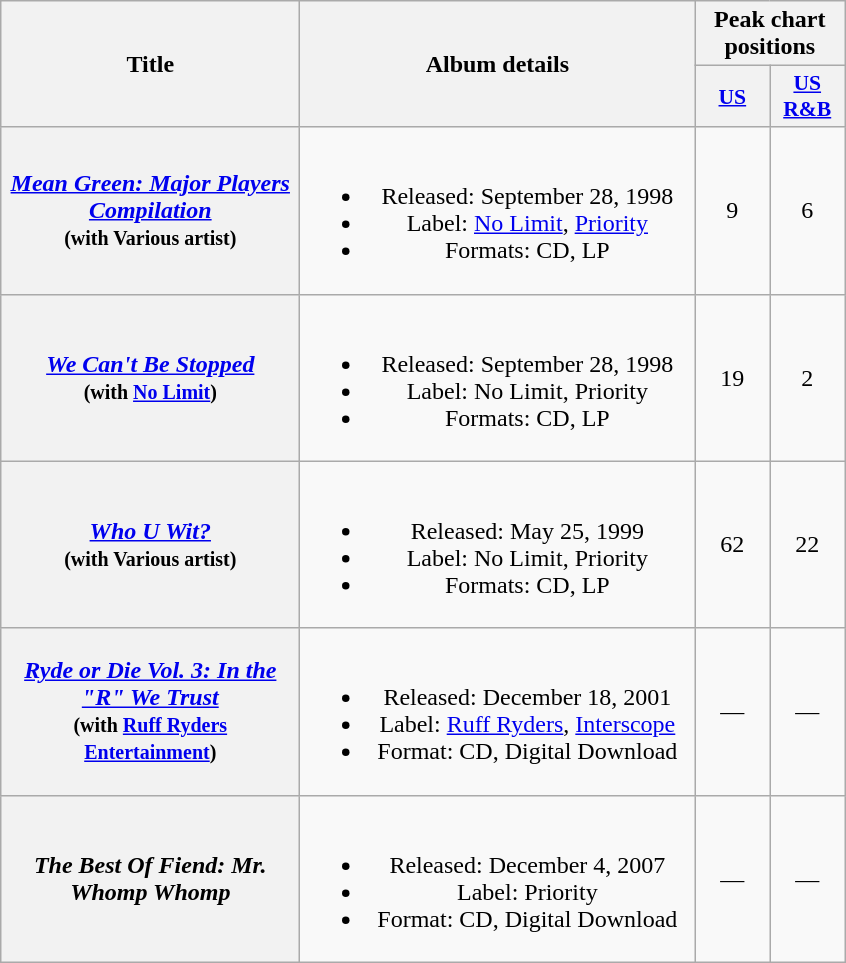<table class="wikitable plainrowheaders" style="text-align:center;">
<tr>
<th scope="col" rowspan="2" style="width:12em;">Title</th>
<th scope="col" rowspan="2" style="width:16em;">Album details</th>
<th scope="col" colspan="2">Peak chart positions</th>
</tr>
<tr>
<th scope="col" style="width:3em;font-size:90%;"><a href='#'>US</a></th>
<th scope="col" style="width:3em;font-size:90%;"><a href='#'>US R&B</a></th>
</tr>
<tr>
<th scope="row"><em><a href='#'>Mean Green: Major Players Compilation</a></em><br><small>(with Various artist)</small></th>
<td><br><ul><li>Released: September 28, 1998</li><li>Label: <a href='#'>No Limit</a>, <a href='#'>Priority</a></li><li>Formats: CD, LP</li></ul></td>
<td>9</td>
<td>6</td>
</tr>
<tr>
<th scope="row"><em><a href='#'>We Can't Be Stopped</a></em><br><small>(with <a href='#'>No Limit</a>)</small></th>
<td><br><ul><li>Released: September 28, 1998</li><li>Label: No Limit, Priority</li><li>Formats: CD, LP</li></ul></td>
<td>19</td>
<td>2</td>
</tr>
<tr>
<th scope="row"><em><a href='#'>Who U Wit?</a></em><br><small>(with Various artist)</small></th>
<td><br><ul><li>Released: May 25, 1999</li><li>Label: No Limit, Priority</li><li>Formats: CD, LP</li></ul></td>
<td>62</td>
<td>22</td>
</tr>
<tr>
<th scope="row"><em><a href='#'>Ryde or Die Vol. 3: In the "R" We Trust</a></em><br><small>(with <a href='#'>Ruff Ryders Entertainment</a>)</small></th>
<td><br><ul><li>Released: December 18, 2001</li><li>Label: <a href='#'>Ruff Ryders</a>, <a href='#'>Interscope</a></li><li>Format: CD, Digital Download</li></ul></td>
<td>—</td>
<td>—</td>
</tr>
<tr>
<th scope="row"><em>The Best Of Fiend: Mr. Whomp Whomp</em></th>
<td><br><ul><li>Released: December 4, 2007</li><li>Label: Priority</li><li>Format: CD, Digital Download</li></ul></td>
<td>—</td>
<td>—</td>
</tr>
</table>
